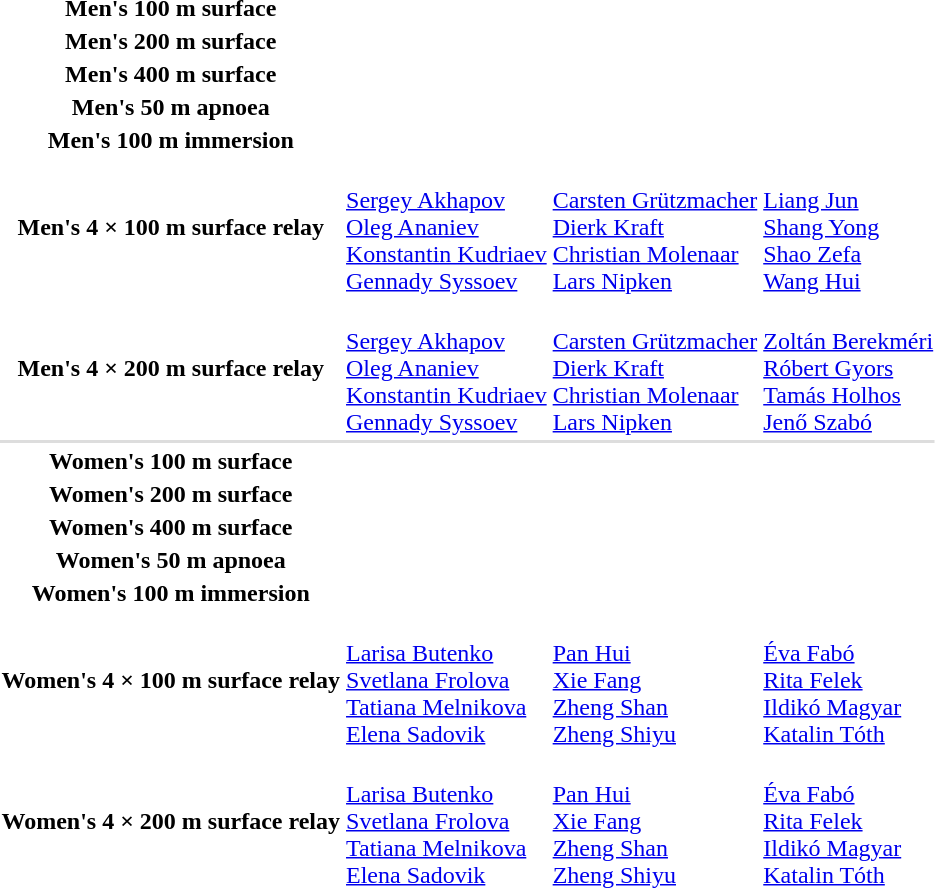<table>
<tr>
<th scope="row">Men's 100 m surface</th>
<td></td>
<td></td>
<td></td>
</tr>
<tr>
<th scope="row">Men's 200 m surface</th>
<td></td>
<td></td>
<td></td>
</tr>
<tr>
<th scope="row">Men's 400 m surface</th>
<td></td>
<td></td>
<td></td>
</tr>
<tr>
<th scope="row">Men's 50 m apnoea</th>
<td></td>
<td></td>
<td></td>
</tr>
<tr>
<th scope="row">Men's 100 m immersion</th>
<td></td>
<td></td>
<td></td>
</tr>
<tr>
<th scope="row">Men's 4 × 100 m surface relay</th>
<td><br><a href='#'>Sergey Akhapov</a><br><a href='#'>Oleg Ananiev</a><br><a href='#'>Konstantin Kudriaev</a><br><a href='#'>Gennady Syssoev</a></td>
<td><br><a href='#'>Carsten Grützmacher</a><br><a href='#'>Dierk Kraft</a><br><a href='#'>Christian Molenaar</a><br><a href='#'>Lars Nipken</a></td>
<td><br><a href='#'>Liang Jun</a><br><a href='#'>Shang Yong</a><br><a href='#'>Shao Zefa</a><br><a href='#'>Wang Hui</a></td>
</tr>
<tr>
<th scope="row">Men's 4 × 200 m surface relay</th>
<td><br><a href='#'>Sergey Akhapov</a><br><a href='#'>Oleg Ananiev</a><br><a href='#'>Konstantin Kudriaev</a><br><a href='#'>Gennady Syssoev</a></td>
<td><br><a href='#'>Carsten Grützmacher</a><br><a href='#'>Dierk Kraft</a><br><a href='#'>Christian Molenaar</a><br><a href='#'>Lars Nipken</a></td>
<td><br><a href='#'>Zoltán Berekméri</a><br><a href='#'>Róbert Gyors</a><br><a href='#'>Tamás Holhos</a><br><a href='#'>Jenő Szabó</a></td>
</tr>
<tr bgcolor=#DDDDDD>
<td colspan=4></td>
</tr>
<tr>
<th scope="row">Women's 100 m surface</th>
<td></td>
<td></td>
<td></td>
</tr>
<tr>
<th scope="row">Women's 200 m surface</th>
<td></td>
<td></td>
<td></td>
</tr>
<tr>
<th scope="row">Women's 400 m surface</th>
<td></td>
<td></td>
<td></td>
</tr>
<tr>
<th scope="row">Women's 50 m apnoea</th>
<td></td>
<td></td>
<td></td>
</tr>
<tr>
<th scope="row">Women's 100 m immersion</th>
<td></td>
<td></td>
<td></td>
</tr>
<tr>
<th scope="row">Women's 4 × 100 m surface relay</th>
<td><br><a href='#'>Larisa Butenko</a><br><a href='#'>Svetlana Frolova</a><br><a href='#'>Tatiana Melnikova</a><br><a href='#'>Elena Sadovik</a></td>
<td><br><a href='#'>Pan Hui</a><br><a href='#'>Xie Fang</a><br><a href='#'>Zheng Shan</a><br><a href='#'>Zheng Shiyu</a></td>
<td><br><a href='#'>Éva Fabó</a><br><a href='#'>Rita Felek</a><br><a href='#'>Ildikó Magyar</a><br><a href='#'>Katalin Tóth</a></td>
</tr>
<tr>
<th scope="row">Women's 4 × 200 m surface relay</th>
<td><br><a href='#'>Larisa Butenko</a><br><a href='#'>Svetlana Frolova</a><br><a href='#'>Tatiana Melnikova</a><br><a href='#'>Elena Sadovik</a></td>
<td><br><a href='#'>Pan Hui</a><br><a href='#'>Xie Fang</a><br><a href='#'>Zheng Shan</a><br><a href='#'>Zheng Shiyu</a></td>
<td><br><a href='#'>Éva Fabó</a><br><a href='#'>Rita Felek</a><br><a href='#'>Ildikó Magyar</a><br><a href='#'>Katalin Tóth</a></td>
</tr>
</table>
